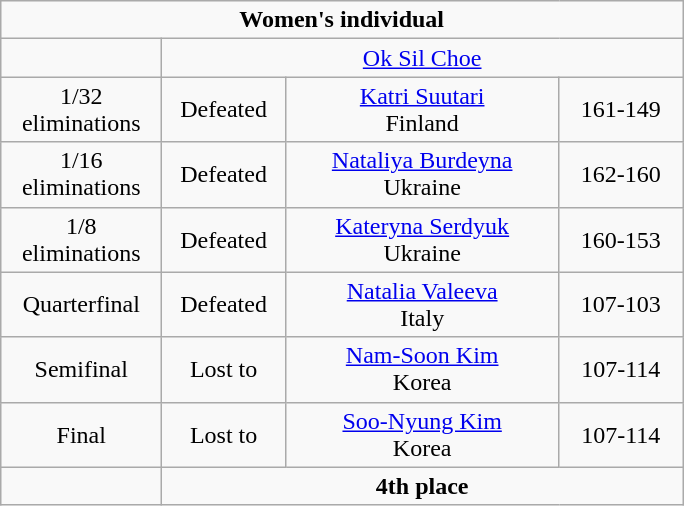<table class="wikitable">
<tr>
<td align=center colspan=4><strong>Women's individual</strong></td>
</tr>
<tr>
<td></td>
<td align=center colspan=3><a href='#'>Ok Sil Choe</a></td>
</tr>
<tr>
<td width="100px" align=center>1/32 eliminations</td>
<td width="75px" align= center>Defeated</td>
<td width="175px" align=center><a href='#'>Katri Suutari</a> <br>Finland</td>
<td width="75px" align=center>161-149</td>
</tr>
<tr>
<td width="100px" align=center>1/16 eliminations</td>
<td width="75px" align= center>Defeated</td>
<td width="175px" align=center><a href='#'>Nataliya Burdeyna</a> <br>Ukraine</td>
<td width="75px" align=center>162-160</td>
</tr>
<tr>
<td width="100px" align=center>1/8 eliminations</td>
<td width="75px" align= center>Defeated</td>
<td width="175px" align=center><a href='#'>Kateryna Serdyuk</a> <br>Ukraine</td>
<td width="75px" align=center>160-153</td>
</tr>
<tr>
<td width="100px" align=center>Quarterfinal</td>
<td width="75px" align= center>Defeated</td>
<td width="175px" align=center><a href='#'>Natalia Valeeva</a> <br>Italy</td>
<td width="75px" align=center>107-103</td>
</tr>
<tr>
<td width="100px" align=center>Semifinal</td>
<td width="75px" align= center>Lost to</td>
<td width="175px" align=center><a href='#'>Nam-Soon Kim</a> <br>Korea</td>
<td width="75px" align=center>107-114</td>
</tr>
<tr>
<td width="100px" align=center>Final</td>
<td width="75px" align= center>Lost to</td>
<td width="175px" align=center><a href='#'>Soo-Nyung Kim</a> <br>Korea</td>
<td width="75px" align=center>107-114</td>
</tr>
<tr>
<td></td>
<td align=center colspan=3><strong>4th place</strong></td>
</tr>
</table>
